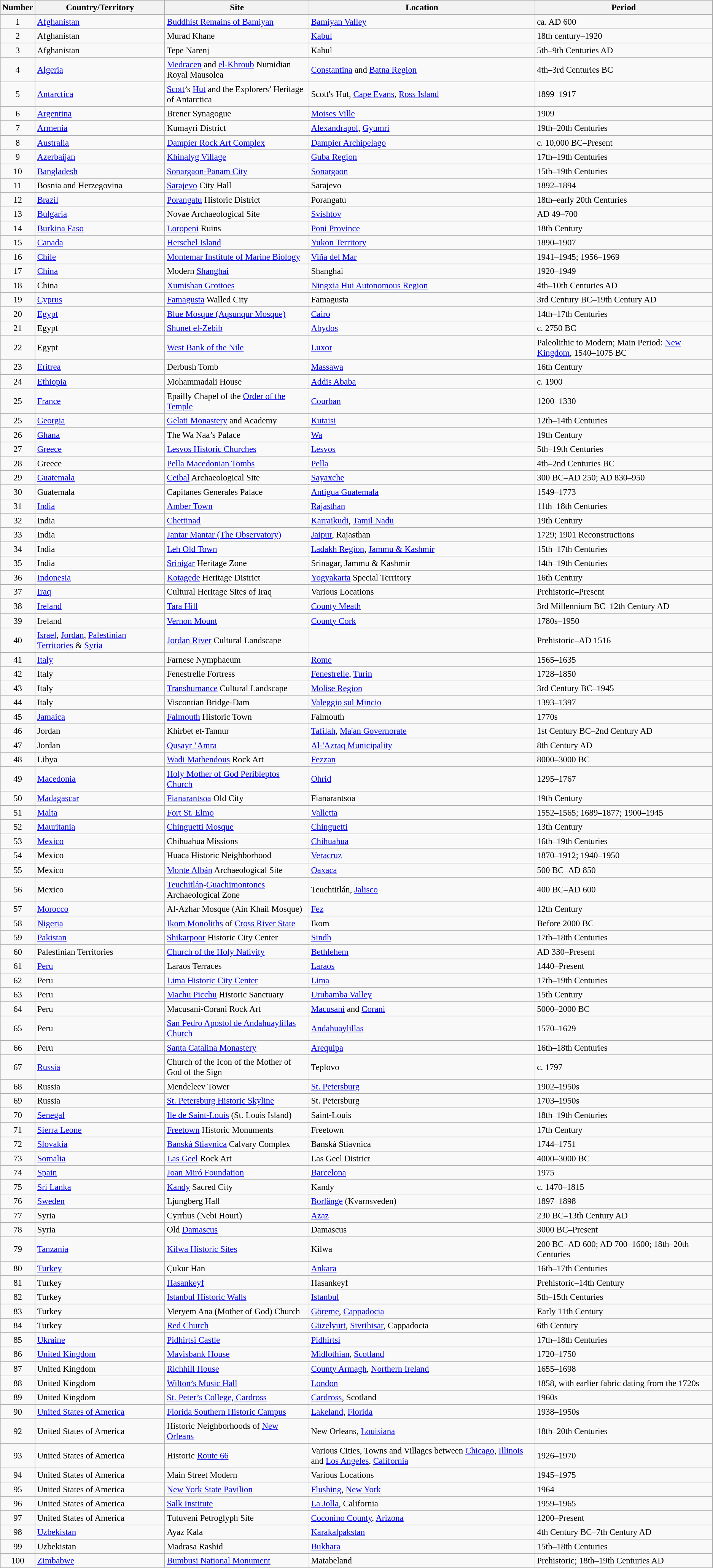<table class="wikitable sortable" style="font-size: 95%;">
<tr>
<th>Number</th>
<th>Country/Territory</th>
<th>Site</th>
<th>Location</th>
<th>Period</th>
</tr>
<tr>
<td align="center">1</td>
<td><a href='#'>Afghanistan</a></td>
<td><a href='#'>Buddhist Remains of Bamiyan</a></td>
<td><a href='#'>Bamiyan Valley</a></td>
<td>ca. AD 600</td>
</tr>
<tr>
<td align="center">2</td>
<td>Afghanistan</td>
<td>Murad Khane</td>
<td><a href='#'>Kabul</a></td>
<td>18th century–1920</td>
</tr>
<tr>
<td align="center">3</td>
<td>Afghanistan</td>
<td>Tepe Narenj</td>
<td>Kabul</td>
<td>5th–9th Centuries AD</td>
</tr>
<tr>
<td align="center">4</td>
<td><a href='#'>Algeria</a></td>
<td><a href='#'>Medracen</a> and <a href='#'>el-Khroub</a> Numidian Royal Mausolea</td>
<td><a href='#'>Constantina</a> and <a href='#'>Batna Region</a></td>
<td>4th–3rd Centuries BC</td>
</tr>
<tr>
<td align="center">5</td>
<td><a href='#'>Antarctica</a></td>
<td><a href='#'>Scott</a>’s <a href='#'>Hut</a> and the Explorers’ Heritage of Antarctica</td>
<td>Scott's Hut, <a href='#'>Cape Evans</a>, <a href='#'>Ross Island</a></td>
<td>1899–1917</td>
</tr>
<tr>
<td align="center">6</td>
<td><a href='#'>Argentina</a></td>
<td>Brener Synagogue</td>
<td><a href='#'>Moises Ville</a></td>
<td>1909</td>
</tr>
<tr>
<td align="center">7</td>
<td><a href='#'>Armenia</a></td>
<td>Kumayri District</td>
<td><a href='#'>Alexandrapol</a>, <a href='#'>Gyumri</a></td>
<td>19th–20th Centuries</td>
</tr>
<tr>
<td align="center">8</td>
<td><a href='#'>Australia</a></td>
<td><a href='#'>Dampier Rock Art Complex</a></td>
<td><a href='#'>Dampier Archipelago</a></td>
<td>c. 10,000 BC–Present</td>
</tr>
<tr>
<td align="center">9</td>
<td><a href='#'>Azerbaijan</a></td>
<td><a href='#'>Khinalyg Village</a></td>
<td><a href='#'>Guba Region</a></td>
<td>17th–19th Centuries</td>
</tr>
<tr>
<td align="center">10</td>
<td><a href='#'>Bangladesh</a></td>
<td><a href='#'>Sonargaon-Panam City</a></td>
<td><a href='#'>Sonargaon</a></td>
<td>15th–19th Centuries</td>
</tr>
<tr>
<td align="center">11</td>
<td>Bosnia and Herzegovina</td>
<td><a href='#'>Sarajevo</a> City Hall</td>
<td>Sarajevo</td>
<td>1892–1894</td>
</tr>
<tr>
<td align="center">12</td>
<td><a href='#'>Brazil</a></td>
<td><a href='#'>Porangatu</a> Historic District</td>
<td>Porangatu</td>
<td>18th–early 20th Centuries</td>
</tr>
<tr>
<td align="center">13</td>
<td><a href='#'>Bulgaria</a></td>
<td>Novae Archaeological Site</td>
<td><a href='#'>Svishtov</a></td>
<td>AD 49–700</td>
</tr>
<tr>
<td align="center">14</td>
<td><a href='#'>Burkina Faso</a></td>
<td><a href='#'>Loropeni</a> Ruins</td>
<td><a href='#'>Poni Province</a></td>
<td>18th Century</td>
</tr>
<tr>
<td align="center">15</td>
<td><a href='#'>Canada</a></td>
<td><a href='#'>Herschel Island</a></td>
<td><a href='#'>Yukon Territory</a></td>
<td>1890–1907</td>
</tr>
<tr>
<td align="center">16</td>
<td><a href='#'>Chile</a></td>
<td><a href='#'>Montemar Institute of Marine Biology</a></td>
<td><a href='#'>Viña del Mar</a></td>
<td>1941–1945; 1956–1969</td>
</tr>
<tr>
<td align="center">17</td>
<td><a href='#'>China</a></td>
<td>Modern <a href='#'>Shanghai</a></td>
<td>Shanghai</td>
<td>1920–1949</td>
</tr>
<tr>
<td align="center">18</td>
<td>China</td>
<td><a href='#'>Xumishan Grottoes</a></td>
<td><a href='#'>Ningxia Hui Autonomous Region</a></td>
<td>4th–10th Centuries AD</td>
</tr>
<tr>
<td align="center">19</td>
<td><a href='#'>Cyprus</a></td>
<td><a href='#'>Famagusta</a> Walled City</td>
<td>Famagusta</td>
<td>3rd Century BC–19th Century AD</td>
</tr>
<tr>
<td align="center">20</td>
<td><a href='#'>Egypt</a></td>
<td><a href='#'>Blue Mosque (Aqsunqur Mosque)</a></td>
<td><a href='#'>Cairo</a></td>
<td>14th–17th Centuries</td>
</tr>
<tr>
<td align="center">21</td>
<td>Egypt</td>
<td><a href='#'>Shunet el-Zebib</a></td>
<td><a href='#'>Abydos</a></td>
<td>c. 2750 BC</td>
</tr>
<tr>
<td align="center">22</td>
<td>Egypt</td>
<td><a href='#'>West Bank of the Nile</a></td>
<td><a href='#'>Luxor</a></td>
<td>Paleolithic to Modern; Main Period: <a href='#'>New Kingdom</a>, 1540–1075 BC</td>
</tr>
<tr>
<td align="center">23</td>
<td><a href='#'>Eritrea</a></td>
<td>Derbush Tomb</td>
<td><a href='#'>Massawa</a></td>
<td>16th Century</td>
</tr>
<tr>
<td align="center">24</td>
<td><a href='#'>Ethiopia</a></td>
<td>Mohammadali House</td>
<td><a href='#'>Addis Ababa</a></td>
<td>c. 1900</td>
</tr>
<tr>
<td align="center">25</td>
<td><a href='#'>France</a></td>
<td>Epailly Chapel of the <a href='#'>Order of the Temple</a></td>
<td><a href='#'>Courban</a></td>
<td>1200–1330</td>
</tr>
<tr>
<td align="center">25</td>
<td><a href='#'>Georgia</a></td>
<td><a href='#'>Gelati Monastery</a> and Academy</td>
<td><a href='#'>Kutaisi</a></td>
<td>12th–14th Centuries</td>
</tr>
<tr>
<td align="center">26</td>
<td><a href='#'>Ghana</a></td>
<td>The Wa Naa’s Palace</td>
<td><a href='#'>Wa</a></td>
<td>19th Century</td>
</tr>
<tr>
<td align="center">27</td>
<td><a href='#'>Greece</a></td>
<td><a href='#'>Lesvos Historic Churches</a></td>
<td><a href='#'>Lesvos</a></td>
<td>5th–19th Centuries</td>
</tr>
<tr>
<td align="center">28</td>
<td>Greece</td>
<td><a href='#'>Pella Macedonian Tombs</a></td>
<td><a href='#'>Pella</a></td>
<td>4th–2nd Centuries BC</td>
</tr>
<tr>
<td align="center">29</td>
<td><a href='#'>Guatemala</a></td>
<td><a href='#'>Ceibal</a> Archaeological Site</td>
<td><a href='#'>Sayaxche</a></td>
<td>300 BC–AD 250; AD 830–950</td>
</tr>
<tr>
<td align="center">30</td>
<td>Guatemala</td>
<td>Capitanes Generales Palace</td>
<td><a href='#'>Antigua Guatemala</a></td>
<td>1549–1773</td>
</tr>
<tr>
<td align="center">31</td>
<td><a href='#'>India</a></td>
<td><a href='#'>Amber Town</a></td>
<td><a href='#'>Rajasthan</a></td>
<td>11th–18th Centuries</td>
</tr>
<tr>
<td align="center">32</td>
<td>India</td>
<td><a href='#'>Chettinad</a></td>
<td><a href='#'>Karraikudi</a>, <a href='#'>Tamil Nadu</a></td>
<td>19th Century</td>
</tr>
<tr>
<td align="center">33</td>
<td>India</td>
<td><a href='#'>Jantar Mantar (The Observatory)</a></td>
<td><a href='#'>Jaipur</a>, Rajasthan</td>
<td>1729; 1901 Reconstructions</td>
</tr>
<tr>
<td align="center">34</td>
<td>India</td>
<td><a href='#'>Leh Old Town</a></td>
<td><a href='#'>Ladakh Region</a>, <a href='#'>Jammu & Kashmir</a></td>
<td>15th–17th Centuries</td>
</tr>
<tr>
<td align="center">35</td>
<td>India</td>
<td><a href='#'>Srinigar</a> Heritage Zone</td>
<td>Srinagar, Jammu & Kashmir</td>
<td>14th–19th Centuries</td>
</tr>
<tr>
<td align="center">36</td>
<td><a href='#'>Indonesia</a></td>
<td><a href='#'>Kotagede</a> Heritage District</td>
<td><a href='#'>Yogyakarta</a> Special Territory</td>
<td>16th Century</td>
</tr>
<tr>
<td align="center">37</td>
<td><a href='#'>Iraq</a></td>
<td>Cultural Heritage Sites of Iraq</td>
<td>Various Locations</td>
<td>Prehistoric–Present</td>
</tr>
<tr>
<td align="center">38</td>
<td><a href='#'>Ireland</a></td>
<td><a href='#'>Tara Hill</a></td>
<td><a href='#'>County Meath</a></td>
<td>3rd Millennium BC–12th Century AD</td>
</tr>
<tr>
<td align="center">39</td>
<td>Ireland</td>
<td><a href='#'>Vernon Mount</a></td>
<td><a href='#'>County Cork</a></td>
<td>1780s–1950</td>
</tr>
<tr>
<td align="center">40</td>
<td><a href='#'>Israel</a>, <a href='#'>Jordan</a>, <a href='#'>Palestinian Territories</a> & <a href='#'>Syria</a></td>
<td><a href='#'>Jordan River</a> Cultural Landscape</td>
<td></td>
<td>Prehistoric–AD 1516</td>
</tr>
<tr>
<td align="center">41</td>
<td><a href='#'>Italy</a></td>
<td>Farnese Nymphaeum</td>
<td><a href='#'>Rome</a></td>
<td>1565–1635</td>
</tr>
<tr>
<td align="center">42</td>
<td>Italy</td>
<td>Fenestrelle Fortress</td>
<td><a href='#'>Fenestrelle</a>, <a href='#'>Turin</a></td>
<td>1728–1850</td>
</tr>
<tr>
<td align="center">43</td>
<td>Italy</td>
<td><a href='#'>Transhumance</a> Cultural Landscape</td>
<td><a href='#'>Molise Region</a></td>
<td>3rd Century BC–1945</td>
</tr>
<tr>
<td align="center">44</td>
<td>Italy</td>
<td>Viscontian Bridge-Dam</td>
<td><a href='#'>Valeggio sul Mincio</a></td>
<td>1393–1397</td>
</tr>
<tr>
<td align="center">45</td>
<td><a href='#'>Jamaica</a></td>
<td><a href='#'>Falmouth</a> Historic Town</td>
<td>Falmouth</td>
<td>1770s</td>
</tr>
<tr>
<td align="center">46</td>
<td>Jordan</td>
<td>Khirbet et-Tannur</td>
<td><a href='#'>Tafilah</a>, <a href='#'>Ma'an Governorate</a></td>
<td>1st Century BC–2nd Century AD</td>
</tr>
<tr>
<td align="center">47</td>
<td>Jordan</td>
<td><a href='#'>Qusayr ‘Amra</a></td>
<td><a href='#'>Al-'Azraq Municipality</a></td>
<td>8th Century AD</td>
</tr>
<tr>
<td align="center">48</td>
<td>Libya</td>
<td><a href='#'>Wadi Mathendous</a> Rock Art</td>
<td><a href='#'>Fezzan</a></td>
<td>8000–3000 BC</td>
</tr>
<tr>
<td align="center">49</td>
<td><a href='#'>Macedonia</a></td>
<td><a href='#'>Holy Mother of God Peribleptos Church</a></td>
<td><a href='#'>Ohrid</a></td>
<td>1295–1767</td>
</tr>
<tr>
<td align="center">50</td>
<td><a href='#'>Madagascar</a></td>
<td><a href='#'>Fianarantsoa</a> Old City</td>
<td>Fianarantsoa</td>
<td>19th Century</td>
</tr>
<tr>
<td align="center">51</td>
<td><a href='#'>Malta</a></td>
<td><a href='#'>Fort St. Elmo</a></td>
<td><a href='#'>Valletta</a></td>
<td>1552–1565; 1689–1877; 1900–1945</td>
</tr>
<tr>
<td align="center">52</td>
<td><a href='#'>Mauritania</a></td>
<td><a href='#'>Chinguetti Mosque</a></td>
<td><a href='#'>Chinguetti</a></td>
<td>13th Century</td>
</tr>
<tr>
<td align="center">53</td>
<td><a href='#'>Mexico</a></td>
<td>Chihuahua Missions</td>
<td><a href='#'>Chihuahua</a></td>
<td>16th–19th Centuries</td>
</tr>
<tr>
<td align="center">54</td>
<td>Mexico</td>
<td>Huaca Historic Neighborhood</td>
<td><a href='#'>Veracruz</a></td>
<td>1870–1912; 1940–1950</td>
</tr>
<tr>
<td align="center">55</td>
<td>Mexico</td>
<td><a href='#'>Monte Albán</a> Archaeological Site</td>
<td><a href='#'>Oaxaca</a></td>
<td>500 BC–AD 850</td>
</tr>
<tr>
<td align="center">56</td>
<td>Mexico</td>
<td><a href='#'>Teuchitlán</a>-<a href='#'>Guachimontones</a> Archaeological Zone</td>
<td>Teuchtitlán, <a href='#'>Jalisco</a></td>
<td>400 BC–AD 600</td>
</tr>
<tr>
<td align="center">57</td>
<td><a href='#'>Morocco</a></td>
<td>Al-Azhar Mosque (Ain Khail Mosque)</td>
<td><a href='#'>Fez</a></td>
<td>12th Century</td>
</tr>
<tr>
<td align="center">58</td>
<td><a href='#'>Nigeria</a></td>
<td><a href='#'>Ikom Monoliths</a> of <a href='#'>Cross River State</a></td>
<td>Ikom</td>
<td>Before 2000 BC</td>
</tr>
<tr>
<td align="center">59</td>
<td><a href='#'>Pakistan</a></td>
<td><a href='#'>Shikarpoor</a> Historic City Center</td>
<td><a href='#'>Sindh</a></td>
<td>17th–18th Centuries</td>
</tr>
<tr>
<td align="center">60</td>
<td>Palestinian Territories</td>
<td><a href='#'>Church of the Holy Nativity</a></td>
<td><a href='#'>Bethlehem</a></td>
<td>AD 330–Present</td>
</tr>
<tr>
<td align="center">61</td>
<td><a href='#'>Peru</a></td>
<td>Laraos Terraces</td>
<td><a href='#'>Laraos</a></td>
<td>1440–Present</td>
</tr>
<tr>
<td align="center">62</td>
<td>Peru</td>
<td><a href='#'>Lima Historic City Center</a></td>
<td><a href='#'>Lima</a></td>
<td>17th–19th Centuries</td>
</tr>
<tr>
<td align="center">63</td>
<td>Peru</td>
<td><a href='#'>Machu Picchu</a> Historic Sanctuary</td>
<td><a href='#'>Urubamba Valley</a></td>
<td>15th Century</td>
</tr>
<tr>
<td align="center">64</td>
<td>Peru</td>
<td>Macusani-Corani Rock Art</td>
<td><a href='#'>Macusani</a> and <a href='#'>Corani</a></td>
<td>5000–2000 BC</td>
</tr>
<tr>
<td align="center">65</td>
<td>Peru</td>
<td><a href='#'>San Pedro Apostol de Andahuaylillas Church</a></td>
<td><a href='#'>Andahuaylillas</a></td>
<td>1570–1629</td>
</tr>
<tr>
<td align="center">66</td>
<td>Peru</td>
<td><a href='#'>Santa Catalina Monastery</a></td>
<td><a href='#'>Arequipa</a></td>
<td>16th–18th Centuries</td>
</tr>
<tr>
<td align="center">67</td>
<td><a href='#'>Russia</a></td>
<td>Church of the Icon of the Mother of God of the Sign</td>
<td>Teplovo</td>
<td>c. 1797</td>
</tr>
<tr>
<td align="center">68</td>
<td>Russia</td>
<td>Mendeleev Tower</td>
<td><a href='#'>St. Petersburg</a></td>
<td>1902–1950s</td>
</tr>
<tr>
<td align="center">69</td>
<td>Russia</td>
<td><a href='#'>St. Petersburg Historic Skyline</a></td>
<td>St. Petersburg</td>
<td>1703–1950s</td>
</tr>
<tr>
<td align="center">70</td>
<td><a href='#'>Senegal</a></td>
<td><a href='#'>Ile de Saint-Louis</a> (St. Louis Island)</td>
<td>Saint-Louis</td>
<td>18th–19th Centuries</td>
</tr>
<tr>
<td align="center">71</td>
<td><a href='#'>Sierra Leone</a></td>
<td><a href='#'>Freetown</a> Historic Monuments</td>
<td>Freetown</td>
<td>17th Century</td>
</tr>
<tr>
<td align="center">72</td>
<td><a href='#'>Slovakia</a></td>
<td><a href='#'>Banská Stiavnica</a> Calvary Complex</td>
<td>Banská Stiavnica</td>
<td>1744–1751</td>
</tr>
<tr>
<td align="center">73</td>
<td><a href='#'>Somalia</a></td>
<td><a href='#'>Las Geel</a> Rock Art</td>
<td>Las Geel District</td>
<td>4000–3000 BC</td>
</tr>
<tr>
<td align="center">74</td>
<td><a href='#'>Spain</a></td>
<td><a href='#'>Joan Miró Foundation</a></td>
<td><a href='#'>Barcelona</a></td>
<td>1975</td>
</tr>
<tr>
<td align="center">75</td>
<td><a href='#'>Sri Lanka</a></td>
<td><a href='#'>Kandy</a> Sacred City</td>
<td>Kandy</td>
<td>c. 1470–1815</td>
</tr>
<tr>
<td align="center">76</td>
<td><a href='#'>Sweden</a></td>
<td>Ljungberg Hall</td>
<td><a href='#'>Borlänge</a> (Kvarnsveden)</td>
<td>1897–1898</td>
</tr>
<tr>
<td align="center">77</td>
<td>Syria</td>
<td>Cyrrhus (Nebi Houri)</td>
<td><a href='#'>Azaz</a></td>
<td>230 BC–13th Century AD</td>
</tr>
<tr>
<td align="center">78</td>
<td>Syria</td>
<td>Old <a href='#'>Damascus</a></td>
<td>Damascus</td>
<td>3000 BC–Present</td>
</tr>
<tr>
<td align="center">79</td>
<td><a href='#'>Tanzania</a></td>
<td><a href='#'>Kilwa Historic Sites</a></td>
<td>Kilwa</td>
<td>200 BC–AD 600; AD 700–1600; 18th–20th Centuries</td>
</tr>
<tr>
<td align="center">80</td>
<td><a href='#'>Turkey</a></td>
<td>Çukur Han</td>
<td><a href='#'>Ankara</a></td>
<td>16th–17th Centuries</td>
</tr>
<tr>
<td align="center">81</td>
<td>Turkey</td>
<td><a href='#'>Hasankeyf</a></td>
<td>Hasankeyf</td>
<td>Prehistoric–14th Century</td>
</tr>
<tr>
<td align="center">82</td>
<td>Turkey</td>
<td><a href='#'>Istanbul Historic Walls</a></td>
<td><a href='#'>Istanbul</a></td>
<td>5th–15th Centuries</td>
</tr>
<tr>
<td align="center">83</td>
<td>Turkey</td>
<td>Meryem Ana (Mother of God) Church</td>
<td><a href='#'>Göreme</a>, <a href='#'>Cappadocia</a></td>
<td>Early 11th Century</td>
</tr>
<tr>
<td align="center">84</td>
<td>Turkey</td>
<td><a href='#'>Red Church</a></td>
<td><a href='#'>Güzelyurt</a>, <a href='#'>Sivrihisar</a>, Cappadocia</td>
<td>6th Century</td>
</tr>
<tr>
<td align="center">85</td>
<td><a href='#'>Ukraine</a></td>
<td><a href='#'>Pidhirtsi Castle</a></td>
<td><a href='#'>Pidhirtsi</a></td>
<td>17th–18th Centuries</td>
</tr>
<tr>
<td align="center">86</td>
<td><a href='#'>United Kingdom</a></td>
<td><a href='#'>Mavisbank House</a></td>
<td><a href='#'>Midlothian</a>, <a href='#'>Scotland</a></td>
<td>1720–1750</td>
</tr>
<tr>
<td align="center">87</td>
<td>United Kingdom</td>
<td><a href='#'>Richhill House</a></td>
<td><a href='#'>County Armagh</a>, <a href='#'>Northern Ireland</a></td>
<td>1655–1698</td>
</tr>
<tr>
<td align="center">88</td>
<td>United Kingdom</td>
<td><a href='#'>Wilton’s Music Hall</a></td>
<td><a href='#'>London</a></td>
<td>1858, with earlier fabric dating from the 1720s</td>
</tr>
<tr>
<td align="center">89</td>
<td>United Kingdom</td>
<td><a href='#'>St. Peter’s College, Cardross</a></td>
<td><a href='#'>Cardross</a>, Scotland</td>
<td>1960s</td>
</tr>
<tr>
<td align="center">90</td>
<td><a href='#'>United States of America</a></td>
<td><a href='#'>Florida Southern Historic Campus</a></td>
<td><a href='#'>Lakeland</a>, <a href='#'>Florida</a></td>
<td>1938–1950s</td>
</tr>
<tr>
<td align="center">92</td>
<td>United States of America</td>
<td>Historic Neighborhoods of <a href='#'>New Orleans</a></td>
<td>New Orleans, <a href='#'>Louisiana</a></td>
<td>18th–20th Centuries</td>
</tr>
<tr>
<td align="center">93</td>
<td>United States of America</td>
<td>Historic <a href='#'>Route 66</a></td>
<td>Various Cities, Towns and Villages between <a href='#'>Chicago</a>, <a href='#'>Illinois</a> and <a href='#'>Los Angeles</a>, <a href='#'>California</a></td>
<td>1926–1970</td>
</tr>
<tr>
<td align="center">94</td>
<td>United States of America</td>
<td>Main Street Modern</td>
<td>Various Locations</td>
<td>1945–1975</td>
</tr>
<tr>
<td align="center">95</td>
<td>United States of America</td>
<td><a href='#'>New York State Pavilion</a></td>
<td><a href='#'>Flushing</a>, <a href='#'>New York</a></td>
<td>1964</td>
</tr>
<tr>
<td align="center">96</td>
<td>United States of America</td>
<td><a href='#'>Salk Institute</a></td>
<td><a href='#'>La Jolla</a>, California</td>
<td>1959–1965</td>
</tr>
<tr>
<td align="center">97</td>
<td>United States of America</td>
<td>Tutuveni Petroglyph Site</td>
<td><a href='#'>Coconino County</a>, <a href='#'>Arizona</a></td>
<td>1200–Present</td>
</tr>
<tr>
<td align="center">98</td>
<td><a href='#'>Uzbekistan</a></td>
<td>Ayaz Kala</td>
<td><a href='#'>Karakalpakstan</a></td>
<td>4th Century BC–7th Century AD</td>
</tr>
<tr>
<td align="center">99</td>
<td>Uzbekistan</td>
<td>Madrasa Rashid</td>
<td><a href='#'>Bukhara</a></td>
<td>15th–18th Centuries</td>
</tr>
<tr>
<td align="center">100</td>
<td><a href='#'>Zimbabwe</a></td>
<td><a href='#'>Bumbusi National Monument</a></td>
<td>Matabeland</td>
<td>Prehistoric; 18th–19th Centuries AD</td>
</tr>
</table>
